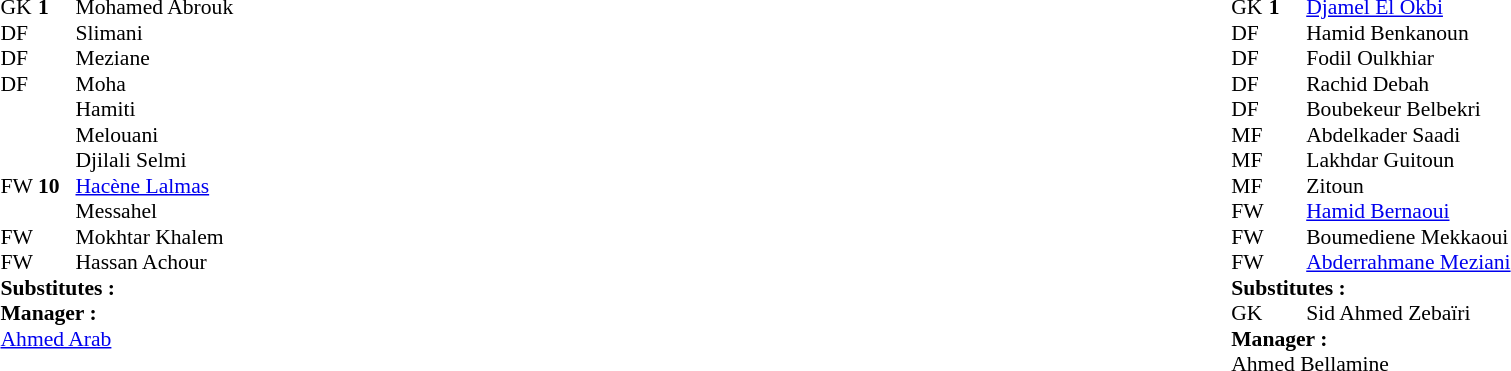<table width="100%">
<tr>
<td valign="top" width="50%"><br><table style="font-size: 90%" cellspacing="0" cellpadding="0">
<tr>
<td colspan="4"></td>
</tr>
<tr>
<th width="25"></th>
<th width="25"></th>
<th width="200"></th>
<th></th>
</tr>
<tr>
<td>GK</td>
<td><strong>1</strong></td>
<td> Mohamed Abrouk</td>
</tr>
<tr>
<td>DF</td>
<td><strong> </strong></td>
<td> Slimani</td>
</tr>
<tr>
<td>DF</td>
<td><strong> </strong></td>
<td> Meziane</td>
</tr>
<tr>
<td>DF</td>
<td><strong> </strong></td>
<td> Moha</td>
</tr>
<tr>
<td></td>
<td><strong> </strong></td>
<td> Hamiti</td>
</tr>
<tr>
<td></td>
<td><strong> </strong></td>
<td> Melouani</td>
</tr>
<tr>
<td></td>
<td><strong> </strong></td>
<td> Djilali Selmi</td>
</tr>
<tr>
<td>FW</td>
<td><strong>10</strong></td>
<td> <a href='#'>Hacène Lalmas</a></td>
</tr>
<tr>
<td></td>
<td><strong> </strong></td>
<td> Messahel</td>
</tr>
<tr>
<td>FW</td>
<td><strong> </strong></td>
<td> Mokhtar Khalem</td>
</tr>
<tr>
<td>FW</td>
<td><strong> </strong></td>
<td> Hassan Achour</td>
</tr>
<tr>
<td colspan=3><strong>Substitutes : </strong></td>
</tr>
<tr>
<td colspan=3><strong>Manager :</strong></td>
</tr>
<tr>
<td colspan=4> <a href='#'>Ahmed Arab</a></td>
</tr>
</table>
</td>
<td valign="top"></td>
<td valign="top" width="50%"><br><table style="font-size: 90%" cellspacing="0" cellpadding="0" align="center">
<tr>
<td colspan="4"></td>
</tr>
<tr>
<th width="25"></th>
<th width="25"></th>
<th width="200"></th>
<th></th>
</tr>
<tr>
<td>GK</td>
<td><strong>1</strong></td>
<td> <a href='#'>Djamel El Okbi</a></td>
<td></td>
<td></td>
</tr>
<tr>
<td>DF</td>
<td><strong> </strong></td>
<td> Hamid Benkanoun</td>
</tr>
<tr>
<td>DF</td>
<td><strong> </strong></td>
<td> Fodil Oulkhiar</td>
</tr>
<tr>
<td>DF</td>
<td><strong> </strong></td>
<td> Rachid Debah</td>
</tr>
<tr>
<td>DF</td>
<td><strong> </strong></td>
<td> Boubekeur Belbekri</td>
</tr>
<tr>
<td>MF</td>
<td><strong> </strong></td>
<td> Abdelkader Saadi</td>
</tr>
<tr>
<td>MF</td>
<td><strong> </strong></td>
<td> Lakhdar Guitoun</td>
</tr>
<tr>
<td>MF</td>
<td><strong> </strong></td>
<td> Zitoun</td>
</tr>
<tr>
<td>FW</td>
<td><strong> </strong></td>
<td> <a href='#'>Hamid Bernaoui</a></td>
</tr>
<tr>
<td>FW</td>
<td><strong> </strong></td>
<td> Boumediene Mekkaoui</td>
</tr>
<tr>
<td>FW</td>
<td><strong> </strong></td>
<td> <a href='#'>Abderrahmane Meziani</a></td>
</tr>
<tr>
<td colspan=3><strong>Substitutes : </strong></td>
</tr>
<tr>
<td>GK</td>
<td><strong> </strong></td>
<td> Sid Ahmed Zebaïri</td>
<td></td>
<td></td>
</tr>
<tr>
<td colspan=3><strong>Manager :</strong></td>
</tr>
<tr>
<td colspan=4> Ahmed Bellamine</td>
</tr>
</table>
</td>
</tr>
</table>
